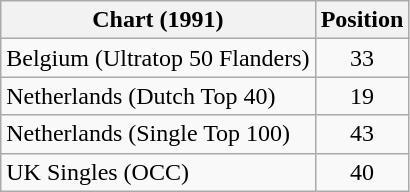<table class="wikitable sortable">
<tr>
<th>Chart (1991)</th>
<th>Position</th>
</tr>
<tr>
<td>Belgium (Ultratop 50 Flanders)</td>
<td align="center">33</td>
</tr>
<tr>
<td>Netherlands (Dutch Top 40)</td>
<td align="center">19</td>
</tr>
<tr>
<td>Netherlands (Single Top 100)</td>
<td align="center">43</td>
</tr>
<tr>
<td>UK Singles (OCC)</td>
<td align="center">40</td>
</tr>
</table>
